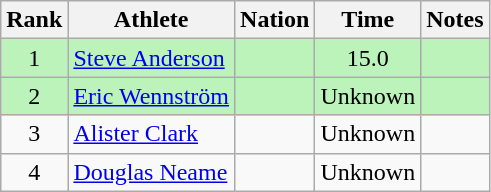<table class="wikitable sortable" style="text-align:center">
<tr>
<th>Rank</th>
<th>Athlete</th>
<th>Nation</th>
<th>Time</th>
<th>Notes</th>
</tr>
<tr bgcolor=bbf3bb>
<td>1</td>
<td align=left><a href='#'>Steve Anderson</a></td>
<td align=left></td>
<td>15.0</td>
<td></td>
</tr>
<tr bgcolor=bbf3bb>
<td>2</td>
<td align=left><a href='#'>Eric Wennström</a></td>
<td align=left></td>
<td>Unknown</td>
<td></td>
</tr>
<tr>
<td>3</td>
<td align=left><a href='#'>Alister Clark</a></td>
<td align=left></td>
<td>Unknown</td>
<td></td>
</tr>
<tr>
<td>4</td>
<td align=left><a href='#'>Douglas Neame</a></td>
<td align=left></td>
<td>Unknown</td>
<td></td>
</tr>
</table>
